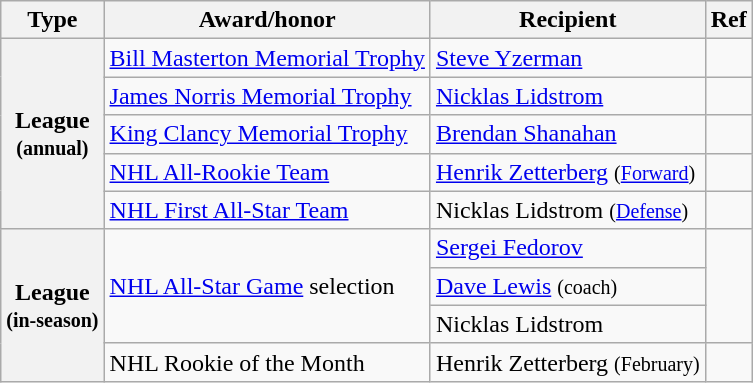<table class="wikitable">
<tr>
<th scope="col">Type</th>
<th scope="col">Award/honor</th>
<th scope="col">Recipient</th>
<th scope="col">Ref</th>
</tr>
<tr>
<th scope="row" rowspan="5">League<br><small>(annual)</small></th>
<td><a href='#'>Bill Masterton Memorial Trophy</a></td>
<td><a href='#'>Steve Yzerman</a></td>
<td></td>
</tr>
<tr>
<td><a href='#'>James Norris Memorial Trophy</a></td>
<td><a href='#'>Nicklas Lidstrom</a></td>
<td></td>
</tr>
<tr>
<td><a href='#'>King Clancy Memorial Trophy</a></td>
<td><a href='#'>Brendan Shanahan</a></td>
<td></td>
</tr>
<tr>
<td><a href='#'>NHL All-Rookie Team</a></td>
<td><a href='#'>Henrik Zetterberg</a> <small>(<a href='#'>Forward</a>)</small></td>
<td></td>
</tr>
<tr>
<td><a href='#'>NHL First All-Star Team</a></td>
<td>Nicklas Lidstrom <small>(<a href='#'>Defense</a>)</small></td>
<td></td>
</tr>
<tr>
<th scope="row" rowspan="5">League<br><small>(in-season)</small></th>
<td rowspan="3"><a href='#'>NHL All-Star Game</a> selection</td>
<td><a href='#'>Sergei Fedorov</a></td>
<td rowspan="3"></td>
</tr>
<tr>
<td><a href='#'>Dave Lewis</a> <small>(coach)</small></td>
</tr>
<tr>
<td>Nicklas Lidstrom</td>
</tr>
<tr>
<td>NHL Rookie of the Month</td>
<td>Henrik Zetterberg <small>(February)</small></td>
<td></td>
</tr>
</table>
